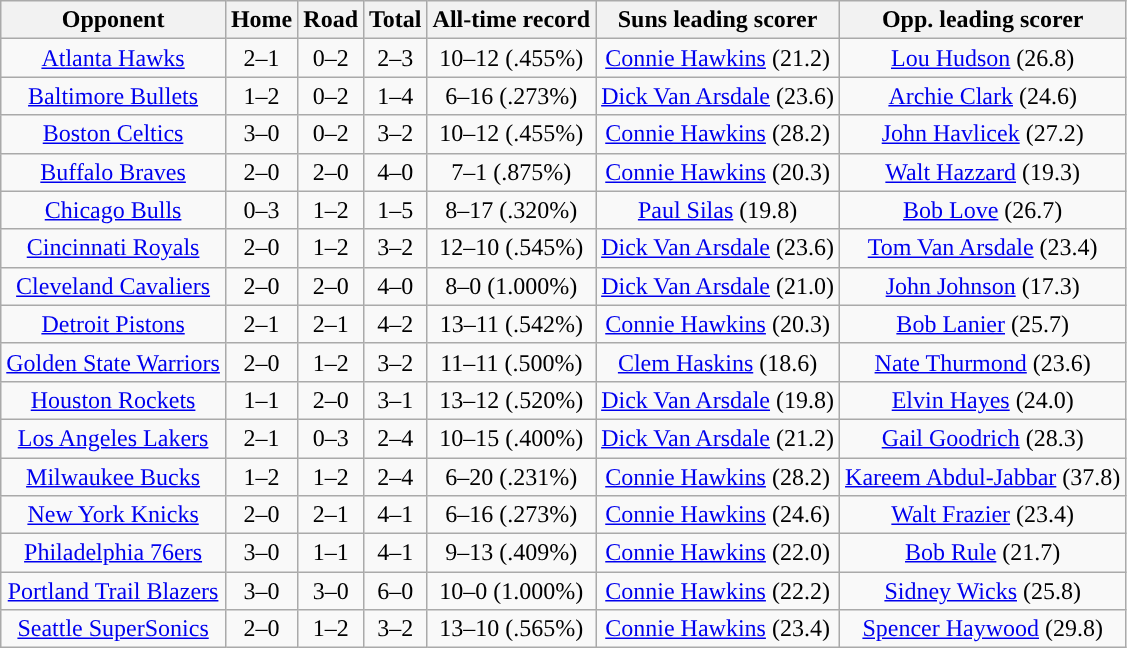<table class="wikitable">
<tr>
<th>Opponent</th>
<th>Home</th>
<th>Road</th>
<th>Total</th>
<th>All-time record</th>
<th>Suns leading scorer</th>
<th>Opp. leading scorer</th>
</tr>
<tr style="text-align: center">
<td><a href='#'>Atlanta Hawks</a></td>
<td>2–1</td>
<td>0–2</td>
<td>2–3</td>
<td>10–12 (.455%)</td>
<td><a href='#'>Connie Hawkins</a> (21.2)</td>
<td><a href='#'>Lou Hudson</a> (26.8)</td>
</tr>
<tr style="text-align: center">
<td><a href='#'>Baltimore Bullets</a></td>
<td>1–2</td>
<td>0–2</td>
<td>1–4</td>
<td>6–16 (.273%)</td>
<td><a href='#'>Dick Van Arsdale</a> (23.6)</td>
<td><a href='#'>Archie Clark</a> (24.6)</td>
</tr>
<tr style="text-align: center">
<td><a href='#'>Boston Celtics</a></td>
<td>3–0</td>
<td>0–2</td>
<td>3–2</td>
<td>10–12 (.455%)</td>
<td><a href='#'>Connie Hawkins</a> (28.2)</td>
<td><a href='#'>John Havlicek</a> (27.2)</td>
</tr>
<tr style="text-align: center">
<td><a href='#'>Buffalo Braves</a></td>
<td>2–0</td>
<td>2–0</td>
<td>4–0</td>
<td>7–1 (.875%)</td>
<td><a href='#'>Connie Hawkins</a> (20.3)</td>
<td><a href='#'>Walt Hazzard</a> (19.3)</td>
</tr>
<tr style="text-align: center">
<td><a href='#'>Chicago Bulls</a></td>
<td>0–3</td>
<td>1–2</td>
<td>1–5</td>
<td>8–17 (.320%)</td>
<td><a href='#'>Paul Silas</a> (19.8)</td>
<td><a href='#'>Bob Love</a> (26.7)</td>
</tr>
<tr style="text-align: center">
<td><a href='#'>Cincinnati Royals</a></td>
<td>2–0</td>
<td>1–2</td>
<td>3–2</td>
<td>12–10 (.545%)</td>
<td><a href='#'>Dick Van Arsdale</a> (23.6)</td>
<td><a href='#'>Tom Van Arsdale</a> (23.4)</td>
</tr>
<tr style="text-align: center">
<td><a href='#'>Cleveland Cavaliers</a></td>
<td>2–0</td>
<td>2–0</td>
<td>4–0</td>
<td>8–0 (1.000%)</td>
<td><a href='#'>Dick Van Arsdale</a> (21.0)</td>
<td><a href='#'>John Johnson</a> (17.3)</td>
</tr>
<tr style="text-align: center">
<td><a href='#'>Detroit Pistons</a></td>
<td>2–1</td>
<td>2–1</td>
<td>4–2</td>
<td>13–11 (.542%)</td>
<td><a href='#'>Connie Hawkins</a> (20.3)</td>
<td><a href='#'>Bob Lanier</a> (25.7)</td>
</tr>
<tr style="text-align: center">
<td><a href='#'>Golden State Warriors</a></td>
<td>2–0</td>
<td>1–2</td>
<td>3–2</td>
<td>11–11 (.500%)</td>
<td><a href='#'>Clem Haskins</a> (18.6)</td>
<td><a href='#'>Nate Thurmond</a> (23.6)</td>
</tr>
<tr style="text-align: center">
<td><a href='#'>Houston Rockets</a></td>
<td>1–1</td>
<td>2–0</td>
<td>3–1</td>
<td>13–12 (.520%)</td>
<td><a href='#'>Dick Van Arsdale</a> (19.8)</td>
<td><a href='#'>Elvin Hayes</a> (24.0)</td>
</tr>
<tr style="text-align: center">
<td><a href='#'>Los Angeles Lakers</a></td>
<td>2–1</td>
<td>0–3</td>
<td>2–4</td>
<td>10–15 (.400%)</td>
<td><a href='#'>Dick Van Arsdale</a> (21.2)</td>
<td><a href='#'>Gail Goodrich</a> (28.3)</td>
</tr>
<tr style="text-align: center">
<td><a href='#'>Milwaukee Bucks</a></td>
<td>1–2</td>
<td>1–2</td>
<td>2–4</td>
<td>6–20 (.231%)</td>
<td><a href='#'>Connie Hawkins</a> (28.2)</td>
<td><a href='#'>Kareem Abdul-Jabbar</a> (37.8)</td>
</tr>
<tr style="text-align: center">
<td><a href='#'>New York Knicks</a></td>
<td>2–0</td>
<td>2–1</td>
<td>4–1</td>
<td>6–16 (.273%)</td>
<td><a href='#'>Connie Hawkins</a> (24.6)</td>
<td><a href='#'>Walt Frazier</a> (23.4)</td>
</tr>
<tr style="text-align: center">
<td><a href='#'>Philadelphia 76ers</a></td>
<td>3–0</td>
<td>1–1</td>
<td>4–1</td>
<td>9–13 (.409%)</td>
<td><a href='#'>Connie Hawkins</a> (22.0)</td>
<td><a href='#'>Bob Rule</a> (21.7)</td>
</tr>
<tr style="text-align: center">
<td><a href='#'>Portland Trail Blazers</a></td>
<td>3–0</td>
<td>3–0</td>
<td>6–0</td>
<td>10–0 (1.000%)</td>
<td><a href='#'>Connie Hawkins</a> (22.2)</td>
<td><a href='#'>Sidney Wicks</a> (25.8)</td>
</tr>
<tr style="text-align: center">
<td><a href='#'>Seattle SuperSonics</a></td>
<td>2–0</td>
<td>1–2</td>
<td>3–2</td>
<td>13–10 (.565%)</td>
<td><a href='#'>Connie Hawkins</a> (23.4)</td>
<td><a href='#'>Spencer Haywood</a> (29.8)</td>
</tr>
</table>
